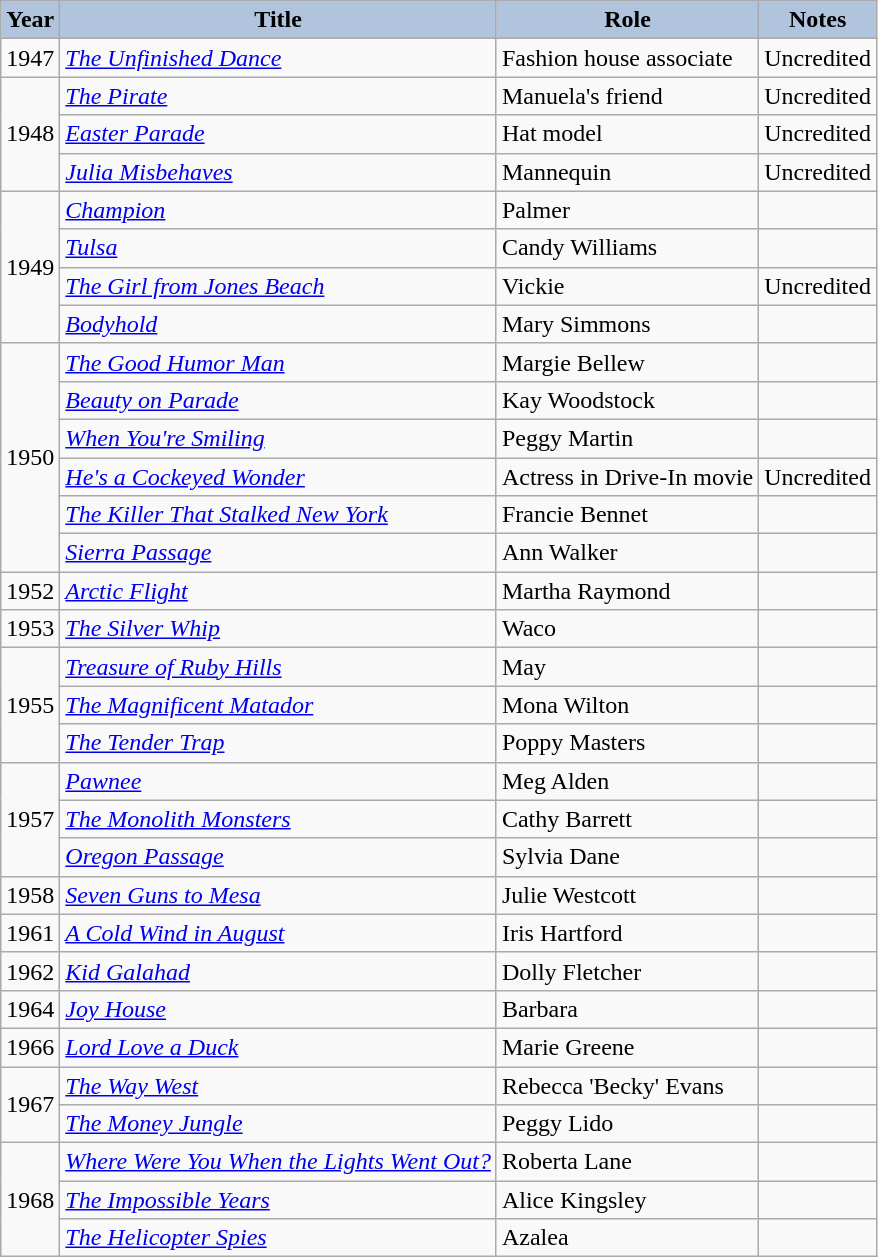<table class="wikitable">
<tr>
<th style="background:#B0C4DE;">Year</th>
<th style="background:#B0C4DE;">Title</th>
<th style="background:#B0C4DE;">Role</th>
<th style="background:#B0C4DE;">Notes</th>
</tr>
<tr>
<td rowspan=1>1947</td>
<td><em><a href='#'>The Unfinished Dance</a></em></td>
<td>Fashion house associate</td>
<td>Uncredited</td>
</tr>
<tr>
<td rowspan=3>1948</td>
<td><em><a href='#'>The Pirate</a></em></td>
<td>Manuela's friend</td>
<td>Uncredited</td>
</tr>
<tr>
<td><em><a href='#'>Easter Parade</a></em></td>
<td>Hat model</td>
<td>Uncredited</td>
</tr>
<tr>
<td><em><a href='#'>Julia Misbehaves</a></em></td>
<td>Mannequin</td>
<td>Uncredited</td>
</tr>
<tr>
<td rowspan=4>1949</td>
<td><em><a href='#'>Champion</a></em></td>
<td>Palmer</td>
<td></td>
</tr>
<tr>
<td><em><a href='#'>Tulsa</a></em></td>
<td>Candy Williams</td>
<td></td>
</tr>
<tr>
<td><em><a href='#'>The Girl from Jones Beach</a></em></td>
<td>Vickie</td>
<td>Uncredited</td>
</tr>
<tr>
<td><em><a href='#'>Bodyhold</a></em></td>
<td>Mary Simmons</td>
<td></td>
</tr>
<tr>
<td rowspan=6>1950</td>
<td><em><a href='#'>The Good Humor Man</a></em></td>
<td>Margie Bellew</td>
<td></td>
</tr>
<tr>
<td><em><a href='#'>Beauty on Parade</a></em></td>
<td>Kay Woodstock</td>
<td></td>
</tr>
<tr>
<td><em><a href='#'>When You're Smiling</a></em></td>
<td>Peggy Martin</td>
<td></td>
</tr>
<tr>
<td><em><a href='#'>He's a Cockeyed Wonder</a></em></td>
<td>Actress in Drive-In movie</td>
<td>Uncredited</td>
</tr>
<tr>
<td><em><a href='#'>The Killer That Stalked New York</a></em></td>
<td>Francie Bennet</td>
<td></td>
</tr>
<tr>
<td><em><a href='#'>Sierra Passage</a></em></td>
<td>Ann Walker</td>
<td></td>
</tr>
<tr>
<td rowspan=1>1952</td>
<td><em><a href='#'>Arctic Flight</a></em></td>
<td>Martha Raymond</td>
<td></td>
</tr>
<tr>
<td rowspan=1>1953</td>
<td><em><a href='#'>The Silver Whip</a></em></td>
<td>Waco</td>
<td></td>
</tr>
<tr>
<td rowspan=3>1955</td>
<td><em><a href='#'>Treasure of Ruby Hills</a></em></td>
<td>May</td>
<td></td>
</tr>
<tr>
<td><em><a href='#'>The Magnificent Matador</a></em></td>
<td>Mona Wilton</td>
<td></td>
</tr>
<tr>
<td><em><a href='#'>The Tender Trap</a></em></td>
<td>Poppy Masters</td>
<td></td>
</tr>
<tr>
<td rowspan=3>1957</td>
<td><em><a href='#'>Pawnee</a></em></td>
<td>Meg Alden</td>
<td></td>
</tr>
<tr>
<td><em><a href='#'>The Monolith Monsters</a></em></td>
<td>Cathy Barrett</td>
<td></td>
</tr>
<tr>
<td><em><a href='#'>Oregon Passage</a></em></td>
<td>Sylvia Dane</td>
<td></td>
</tr>
<tr>
<td rowspan=1>1958</td>
<td><em><a href='#'>Seven Guns to Mesa</a></em></td>
<td>Julie Westcott</td>
<td></td>
</tr>
<tr>
<td rowspan=1>1961</td>
<td><em><a href='#'>A Cold Wind in August</a></em></td>
<td>Iris Hartford</td>
<td></td>
</tr>
<tr>
<td rowspan=1>1962</td>
<td><em><a href='#'>Kid Galahad</a></em></td>
<td>Dolly Fletcher</td>
<td></td>
</tr>
<tr>
<td rowspan=1>1964</td>
<td><em><a href='#'>Joy House</a></em></td>
<td>Barbara</td>
<td></td>
</tr>
<tr>
<td rowspan=1>1966</td>
<td><em><a href='#'>Lord Love a Duck</a></em></td>
<td>Marie Greene</td>
<td></td>
</tr>
<tr>
<td rowspan=2>1967</td>
<td><em><a href='#'>The Way West</a></em></td>
<td>Rebecca 'Becky' Evans</td>
<td></td>
</tr>
<tr>
<td><em><a href='#'>The Money Jungle</a></em></td>
<td>Peggy Lido</td>
<td></td>
</tr>
<tr>
<td rowspan=3>1968</td>
<td><em><a href='#'>Where Were You When the Lights Went Out?</a></em></td>
<td>Roberta Lane</td>
<td></td>
</tr>
<tr>
<td><em><a href='#'>The Impossible Years</a></em></td>
<td>Alice Kingsley</td>
<td></td>
</tr>
<tr>
<td><em><a href='#'>The Helicopter Spies</a></em></td>
<td>Azalea</td>
<td></td>
</tr>
</table>
